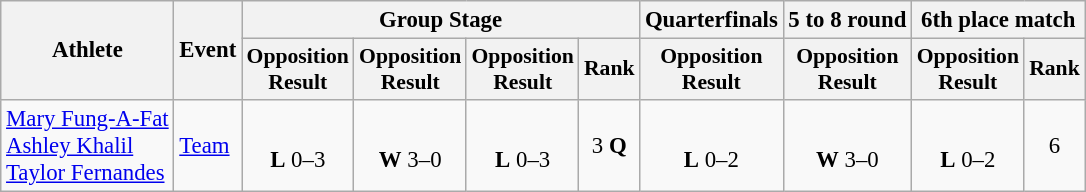<table class="wikitable" style="font-size:95%">
<tr>
<th rowspan=2>Athlete</th>
<th rowspan=2>Event</th>
<th colspan=4>Group Stage</th>
<th>Quarterfinals</th>
<th>5 to 8 round</th>
<th colspan=2>6th place match</th>
</tr>
<tr style="font-size:95%">
<th>Opposition<br>Result</th>
<th>Opposition<br>Result</th>
<th>Opposition<br>Result</th>
<th>Rank</th>
<th>Opposition<br>Result</th>
<th>Opposition<br>Result</th>
<th>Opposition<br>Result</th>
<th>Rank</th>
</tr>
<tr align=center>
<td align=left><a href='#'>Mary Fung-A-Fat</a><br><a href='#'>Ashley Khalil</a><br><a href='#'>Taylor Fernandes</a></td>
<td align=left><a href='#'>Team</a></td>
<td><br><strong>L</strong> 0–3</td>
<td><br><strong>W</strong> 3–0</td>
<td><br><strong>L</strong> 0–3</td>
<td>3 <strong>Q</strong></td>
<td><br><strong>L</strong> 0–2</td>
<td><br><strong>W</strong> 3–0</td>
<td><br><strong>L</strong> 0–2</td>
<td>6</td>
</tr>
</table>
